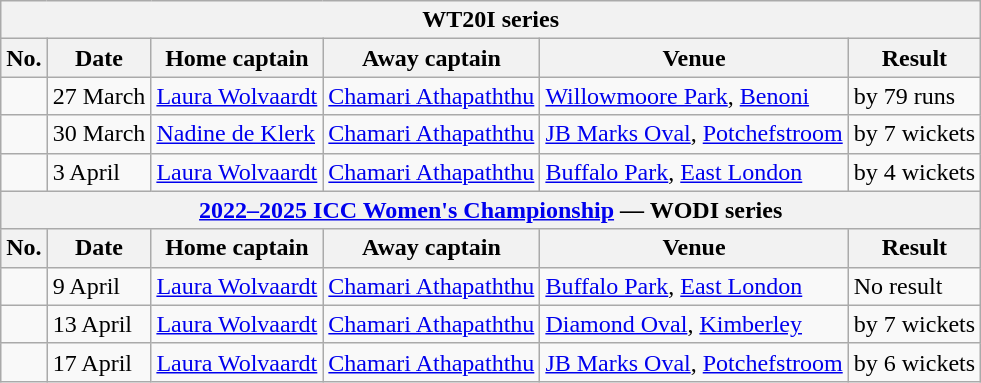<table class="wikitable">
<tr>
<th colspan="9">WT20I series</th>
</tr>
<tr>
<th>No.</th>
<th>Date</th>
<th>Home captain</th>
<th>Away captain</th>
<th>Venue</th>
<th>Result</th>
</tr>
<tr>
<td></td>
<td>27 March</td>
<td><a href='#'>Laura Wolvaardt</a></td>
<td><a href='#'>Chamari Athapaththu</a></td>
<td><a href='#'>Willowmoore Park</a>, <a href='#'>Benoni</a></td>
<td> by 79 runs</td>
</tr>
<tr>
<td></td>
<td>30 March</td>
<td><a href='#'>Nadine de Klerk</a></td>
<td><a href='#'>Chamari Athapaththu</a></td>
<td><a href='#'>JB Marks Oval</a>, <a href='#'>Potchefstroom</a></td>
<td> by 7 wickets</td>
</tr>
<tr>
<td></td>
<td>3 April</td>
<td><a href='#'>Laura Wolvaardt</a></td>
<td><a href='#'>Chamari Athapaththu</a></td>
<td><a href='#'>Buffalo Park</a>, <a href='#'>East London</a></td>
<td> by 4 wickets</td>
</tr>
<tr>
<th colspan="9"><a href='#'>2022–2025 ICC Women's Championship</a> — WODI series</th>
</tr>
<tr>
<th>No.</th>
<th>Date</th>
<th>Home captain</th>
<th>Away captain</th>
<th>Venue</th>
<th>Result</th>
</tr>
<tr>
<td></td>
<td>9 April</td>
<td><a href='#'>Laura Wolvaardt</a></td>
<td><a href='#'>Chamari Athapaththu</a></td>
<td><a href='#'>Buffalo Park</a>, <a href='#'>East London</a></td>
<td>No result</td>
</tr>
<tr>
<td></td>
<td>13 April</td>
<td><a href='#'>Laura Wolvaardt</a></td>
<td><a href='#'>Chamari Athapaththu</a></td>
<td><a href='#'>Diamond Oval</a>, <a href='#'>Kimberley</a></td>
<td> by 7 wickets</td>
</tr>
<tr>
<td></td>
<td>17 April</td>
<td><a href='#'>Laura Wolvaardt</a></td>
<td><a href='#'>Chamari Athapaththu</a></td>
<td><a href='#'>JB Marks Oval</a>, <a href='#'>Potchefstroom</a></td>
<td> by 6 wickets</td>
</tr>
</table>
